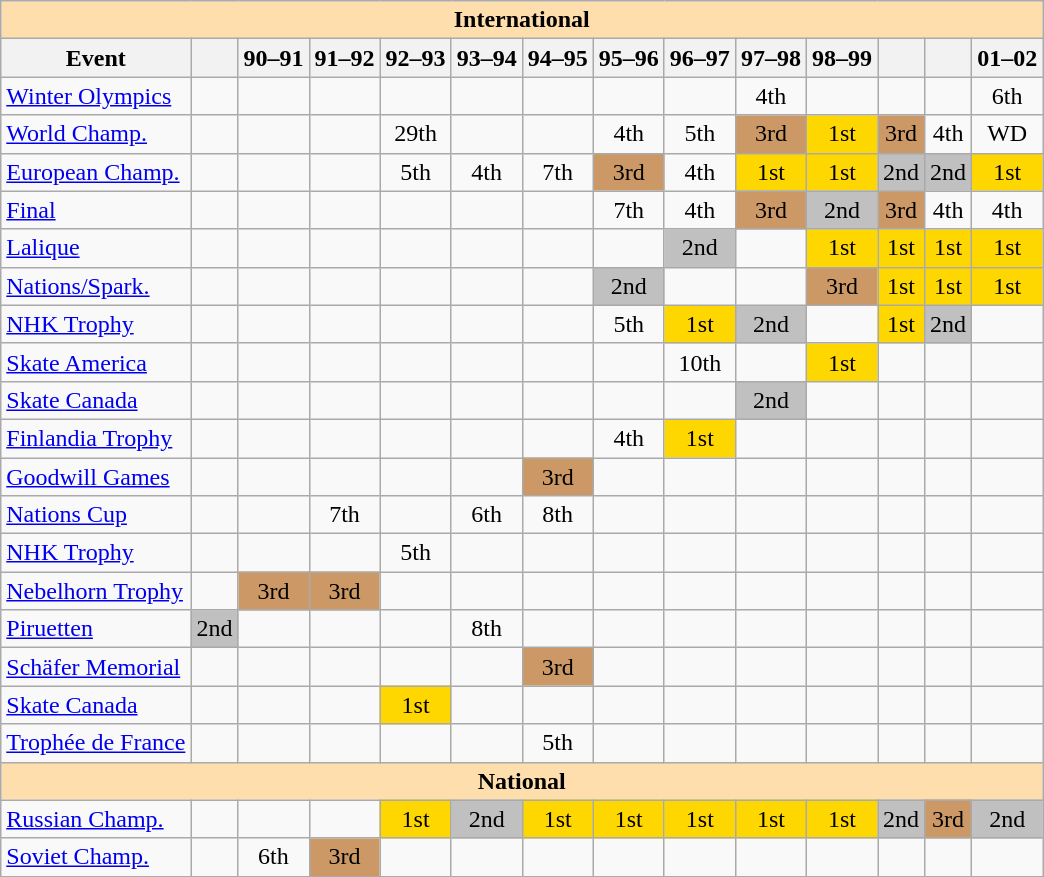<table class="wikitable" style="text-align:center">
<tr>
<th style="background-color: #ffdead;" colspan=14 align=center>International</th>
</tr>
<tr>
<th>Event</th>
<th></th>
<th>90–91</th>
<th>91–92</th>
<th>92–93</th>
<th>93–94</th>
<th>94–95</th>
<th>95–96</th>
<th>96–97</th>
<th>97–98</th>
<th>98–99</th>
<th></th>
<th></th>
<th>01–02</th>
</tr>
<tr>
<td align=left><a href='#'>Winter Olympics</a></td>
<td></td>
<td></td>
<td></td>
<td></td>
<td></td>
<td></td>
<td></td>
<td></td>
<td>4th</td>
<td></td>
<td></td>
<td></td>
<td>6th</td>
</tr>
<tr>
<td align=left><a href='#'>World Champ.</a></td>
<td></td>
<td></td>
<td></td>
<td>29th</td>
<td></td>
<td></td>
<td>4th</td>
<td>5th</td>
<td bgcolor=cc9966>3rd</td>
<td bgcolor=gold>1st</td>
<td bgcolor=cc9966>3rd</td>
<td>4th</td>
<td>WD</td>
</tr>
<tr>
<td align=left><a href='#'>European Champ.</a></td>
<td></td>
<td></td>
<td></td>
<td>5th</td>
<td>4th</td>
<td>7th</td>
<td bgcolor=cc9966>3rd</td>
<td>4th</td>
<td bgcolor=gold>1st</td>
<td bgcolor=gold>1st</td>
<td bgcolor=silver>2nd</td>
<td bgcolor=silver>2nd</td>
<td bgcolor=gold>1st</td>
</tr>
<tr>
<td align=left> <a href='#'>Final</a></td>
<td></td>
<td></td>
<td></td>
<td></td>
<td></td>
<td></td>
<td>7th</td>
<td>4th</td>
<td bgcolor=cc9966>3rd</td>
<td bgcolor=silver>2nd</td>
<td bgcolor=cc9966>3rd</td>
<td>4th</td>
<td>4th</td>
</tr>
<tr>
<td align=left> <a href='#'>Lalique</a></td>
<td></td>
<td></td>
<td></td>
<td></td>
<td></td>
<td></td>
<td></td>
<td bgcolor=silver>2nd</td>
<td></td>
<td bgcolor=gold>1st</td>
<td bgcolor=gold>1st</td>
<td bgcolor=gold>1st</td>
<td bgcolor=gold>1st</td>
</tr>
<tr>
<td align=left> <a href='#'>Nations/Spark.</a></td>
<td></td>
<td></td>
<td></td>
<td></td>
<td></td>
<td></td>
<td bgcolor=silver>2nd</td>
<td></td>
<td></td>
<td bgcolor=cc9966>3rd</td>
<td bgcolor=gold>1st</td>
<td bgcolor=gold>1st</td>
<td bgcolor=gold>1st</td>
</tr>
<tr>
<td align=left> <a href='#'>NHK Trophy</a></td>
<td></td>
<td></td>
<td></td>
<td></td>
<td></td>
<td></td>
<td>5th</td>
<td bgcolor=gold>1st</td>
<td bgcolor=silver>2nd</td>
<td></td>
<td bgcolor=gold>1st</td>
<td bgcolor=silver>2nd</td>
<td></td>
</tr>
<tr>
<td align=left> <a href='#'>Skate America</a></td>
<td></td>
<td></td>
<td></td>
<td></td>
<td></td>
<td></td>
<td></td>
<td>10th</td>
<td></td>
<td bgcolor=gold>1st</td>
<td></td>
<td></td>
<td></td>
</tr>
<tr>
<td align=left> <a href='#'>Skate Canada</a></td>
<td></td>
<td></td>
<td></td>
<td></td>
<td></td>
<td></td>
<td></td>
<td></td>
<td bgcolor=silver>2nd</td>
<td></td>
<td></td>
<td></td>
<td></td>
</tr>
<tr>
<td align=left><a href='#'>Finlandia Trophy</a></td>
<td></td>
<td></td>
<td></td>
<td></td>
<td></td>
<td></td>
<td>4th</td>
<td bgcolor=gold>1st</td>
<td></td>
<td></td>
<td></td>
<td></td>
<td></td>
</tr>
<tr>
<td align=left><a href='#'>Goodwill Games</a></td>
<td></td>
<td></td>
<td></td>
<td></td>
<td></td>
<td bgcolor=cc9966>3rd</td>
<td></td>
<td></td>
<td></td>
<td></td>
<td></td>
<td></td>
<td></td>
</tr>
<tr>
<td align=left><a href='#'>Nations Cup</a></td>
<td></td>
<td></td>
<td>7th</td>
<td></td>
<td>6th</td>
<td>8th</td>
<td></td>
<td></td>
<td></td>
<td></td>
<td></td>
<td></td>
<td></td>
</tr>
<tr>
<td align=left><a href='#'>NHK Trophy</a></td>
<td></td>
<td></td>
<td></td>
<td>5th</td>
<td></td>
<td></td>
<td></td>
<td></td>
<td></td>
<td></td>
<td></td>
<td></td>
<td></td>
</tr>
<tr>
<td align=left><a href='#'>Nebelhorn Trophy</a></td>
<td></td>
<td bgcolor=cc9966>3rd</td>
<td bgcolor=cc9966>3rd</td>
<td></td>
<td></td>
<td></td>
<td></td>
<td></td>
<td></td>
<td></td>
<td></td>
<td></td>
<td></td>
</tr>
<tr>
<td align=left><a href='#'>Piruetten</a></td>
<td bgcolor=silver>2nd</td>
<td></td>
<td></td>
<td></td>
<td>8th</td>
<td></td>
<td></td>
<td></td>
<td></td>
<td></td>
<td></td>
<td></td>
<td></td>
</tr>
<tr>
<td align=left><a href='#'>Schäfer Memorial</a></td>
<td></td>
<td></td>
<td></td>
<td></td>
<td></td>
<td bgcolor=cc9966>3rd</td>
<td></td>
<td></td>
<td></td>
<td></td>
<td></td>
<td></td>
<td></td>
</tr>
<tr>
<td align=left><a href='#'>Skate Canada</a></td>
<td></td>
<td></td>
<td></td>
<td bgcolor=gold>1st</td>
<td></td>
<td></td>
<td></td>
<td></td>
<td></td>
<td></td>
<td></td>
<td></td>
<td></td>
</tr>
<tr>
<td align=left><a href='#'>Trophée de France</a></td>
<td></td>
<td></td>
<td></td>
<td></td>
<td></td>
<td>5th</td>
<td></td>
<td></td>
<td></td>
<td></td>
<td></td>
<td></td>
<td></td>
</tr>
<tr>
<th style="background-color: #ffdead; " colspan=14 align=center>National</th>
</tr>
<tr>
<td align=left><a href='#'>Russian Champ.</a></td>
<td></td>
<td></td>
<td></td>
<td bgcolor=gold>1st</td>
<td bgcolor=silver>2nd</td>
<td bgcolor=gold>1st</td>
<td bgcolor=gold>1st</td>
<td bgcolor=gold>1st</td>
<td bgcolor=gold>1st</td>
<td bgcolor=gold>1st</td>
<td bgcolor=silver>2nd</td>
<td bgcolor=cc9966>3rd</td>
<td bgcolor=silver>2nd</td>
</tr>
<tr>
<td align=left><a href='#'>Soviet Champ.</a></td>
<td></td>
<td>6th</td>
<td bgcolor=cc9966>3rd</td>
<td></td>
<td></td>
<td></td>
<td></td>
<td></td>
<td></td>
<td></td>
<td></td>
<td></td>
<td></td>
</tr>
</table>
